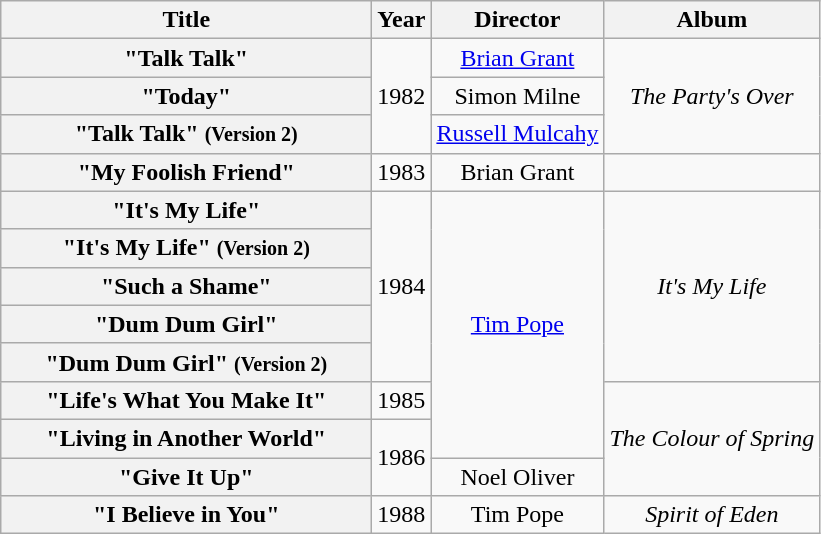<table class="wikitable plainrowheaders" style="text-align:center;">
<tr>
<th scope="col" style="width:15em;">Title</th>
<th scope="col">Year</th>
<th>Director</th>
<th>Album</th>
</tr>
<tr>
<th scope="row">"Talk Talk"</th>
<td rowspan="3">1982</td>
<td><a href='#'>Brian Grant</a></td>
<td rowspan="3"><em>The Party's Over</em></td>
</tr>
<tr>
<th scope="row">"Today"</th>
<td>Simon Milne</td>
</tr>
<tr>
<th scope="row">"Talk Talk" <small>(Version 2)</small></th>
<td><a href='#'>Russell Mulcahy</a></td>
</tr>
<tr>
<th scope="row">"My Foolish Friend"</th>
<td>1983</td>
<td>Brian Grant</td>
<td></td>
</tr>
<tr>
<th scope="row">"It's My Life"</th>
<td rowspan="5">1984</td>
<td rowspan="7"><a href='#'>Tim Pope</a></td>
<td rowspan="5"><em>It's My Life</em></td>
</tr>
<tr>
<th scope="row">"It's My Life" <small>(Version 2)</small></th>
</tr>
<tr>
<th scope="row">"Such a Shame"</th>
</tr>
<tr>
<th scope="row">"Dum Dum Girl"</th>
</tr>
<tr>
<th scope="row">"Dum Dum Girl" <small>(Version 2)</small></th>
</tr>
<tr>
<th scope="row">"Life's What You Make It"</th>
<td>1985</td>
<td rowspan="3"><em>The Colour of Spring</em></td>
</tr>
<tr>
<th scope="row">"Living in Another World"</th>
<td rowspan="2">1986</td>
</tr>
<tr>
<th scope="row">"Give It Up"</th>
<td>Noel Oliver</td>
</tr>
<tr>
<th scope="row">"I Believe in You"</th>
<td>1988</td>
<td>Tim Pope</td>
<td><em>Spirit of Eden</em></td>
</tr>
</table>
